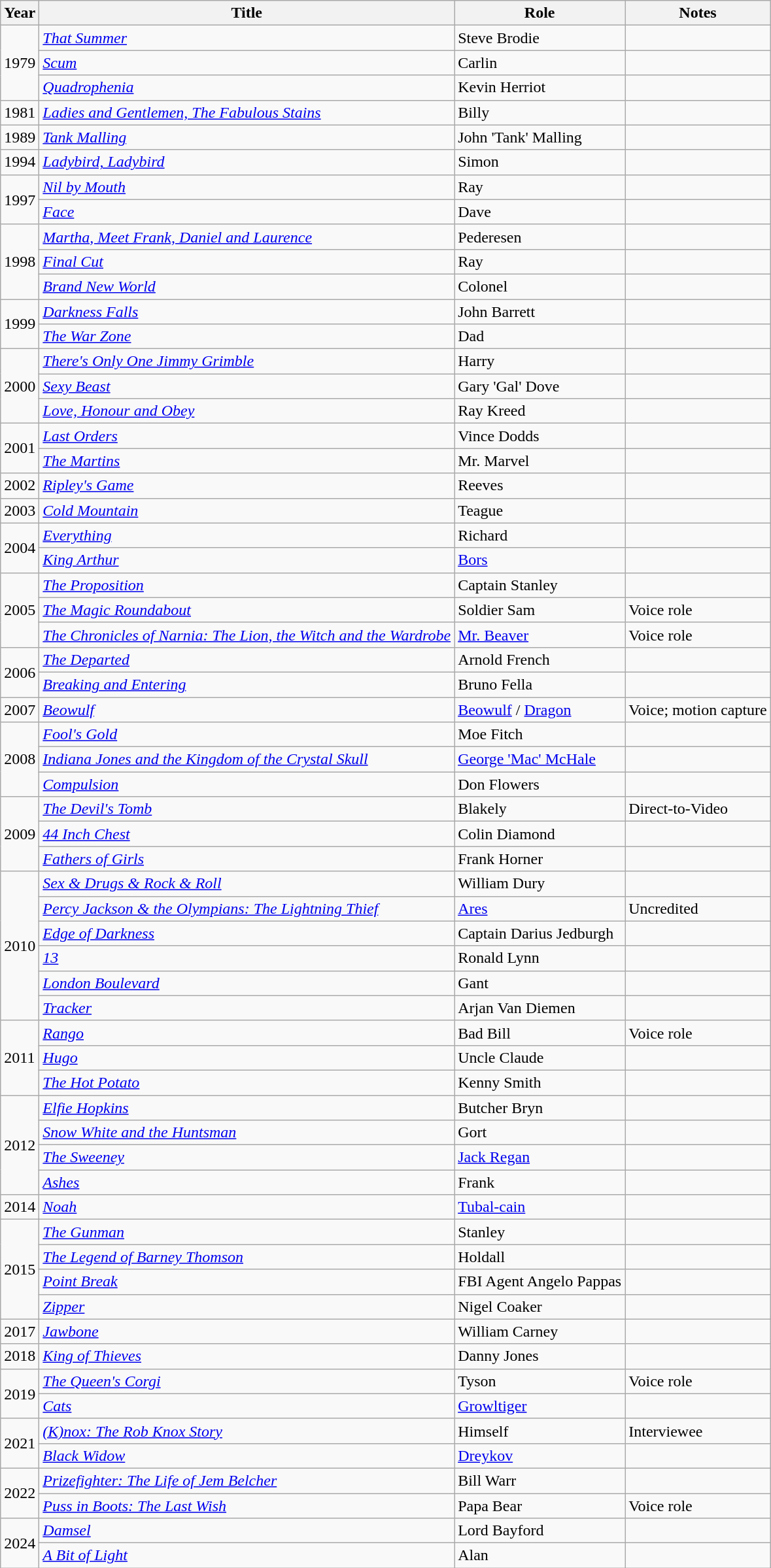<table class="wikitable sortable">
<tr>
<th>Year</th>
<th>Title</th>
<th>Role</th>
<th class="unsortable">Notes</th>
</tr>
<tr>
<td rowspan="3">1979</td>
<td><em><a href='#'>That Summer</a></em></td>
<td>Steve Brodie</td>
<td></td>
</tr>
<tr>
<td><em><a href='#'>Scum</a></em></td>
<td>Carlin</td>
<td></td>
</tr>
<tr>
<td><em><a href='#'>Quadrophenia</a></em></td>
<td>Kevin Herriot</td>
<td></td>
</tr>
<tr>
<td>1981</td>
<td><em><a href='#'>Ladies and Gentlemen, The Fabulous Stains</a></em></td>
<td>Billy</td>
<td></td>
</tr>
<tr>
<td>1989</td>
<td><em><a href='#'>Tank Malling</a></em></td>
<td>John 'Tank' Malling</td>
<td></td>
</tr>
<tr>
<td>1994</td>
<td><em><a href='#'>Ladybird, Ladybird</a></em></td>
<td>Simon</td>
<td></td>
</tr>
<tr>
<td rowspan="2">1997</td>
<td><em><a href='#'>Nil by Mouth</a></em></td>
<td>Ray</td>
<td></td>
</tr>
<tr>
<td><em><a href='#'>Face</a></em></td>
<td>Dave</td>
<td></td>
</tr>
<tr>
<td rowspan="3">1998</td>
<td><em><a href='#'>Martha, Meet Frank, Daniel and Laurence</a></em></td>
<td>Pederesen</td>
<td></td>
</tr>
<tr>
<td><em><a href='#'>Final Cut</a></em></td>
<td>Ray</td>
<td></td>
</tr>
<tr>
<td><em><a href='#'>Brand New World</a></em></td>
<td>Colonel</td>
<td></td>
</tr>
<tr>
<td rowspan="2">1999</td>
<td><em><a href='#'>Darkness Falls</a></em></td>
<td>John Barrett</td>
<td></td>
</tr>
<tr>
<td><em><a href='#'>The War Zone</a></em></td>
<td>Dad</td>
<td></td>
</tr>
<tr>
<td rowspan="3">2000</td>
<td><em><a href='#'>There's Only One Jimmy Grimble</a></em></td>
<td>Harry</td>
<td></td>
</tr>
<tr>
<td><em><a href='#'>Sexy Beast</a></em></td>
<td>Gary 'Gal' Dove</td>
<td></td>
</tr>
<tr>
<td><em><a href='#'>Love, Honour and Obey</a></em></td>
<td>Ray Kreed</td>
<td></td>
</tr>
<tr>
<td rowspan="2">2001</td>
<td><em><a href='#'>Last Orders</a></em></td>
<td>Vince Dodds</td>
<td></td>
</tr>
<tr>
<td><em><a href='#'>The Martins</a></em></td>
<td>Mr. Marvel</td>
<td></td>
</tr>
<tr>
<td>2002</td>
<td><em><a href='#'>Ripley's Game</a></em></td>
<td>Reeves</td>
<td></td>
</tr>
<tr>
<td>2003</td>
<td><em><a href='#'>Cold Mountain</a></em></td>
<td>Teague</td>
<td></td>
</tr>
<tr>
<td rowspan="2">2004</td>
<td><em><a href='#'>Everything</a></em></td>
<td>Richard</td>
<td></td>
</tr>
<tr>
<td><em><a href='#'>King Arthur</a></em></td>
<td><a href='#'>Bors</a></td>
<td></td>
</tr>
<tr>
<td rowspan="3">2005</td>
<td><em><a href='#'>The Proposition</a></em></td>
<td>Captain Stanley</td>
<td></td>
</tr>
<tr>
<td><em><a href='#'>The Magic Roundabout</a></em></td>
<td>Soldier Sam</td>
<td>Voice role</td>
</tr>
<tr>
<td><em><a href='#'>The Chronicles of Narnia: The Lion, the Witch and the Wardrobe</a></em></td>
<td><a href='#'>Mr. Beaver</a></td>
<td>Voice role</td>
</tr>
<tr>
<td rowspan="2">2006</td>
<td><em><a href='#'>The Departed</a></em></td>
<td>Arnold French</td>
<td></td>
</tr>
<tr>
<td><em><a href='#'>Breaking and Entering</a></em></td>
<td>Bruno Fella</td>
<td></td>
</tr>
<tr>
<td>2007</td>
<td><em><a href='#'>Beowulf</a></em></td>
<td><a href='#'>Beowulf</a> / <a href='#'>Dragon</a></td>
<td>Voice; motion capture</td>
</tr>
<tr>
<td rowspan="3">2008</td>
<td><em><a href='#'>Fool's Gold</a></em></td>
<td>Moe Fitch</td>
<td></td>
</tr>
<tr>
<td><em><a href='#'>Indiana Jones and the Kingdom of the Crystal Skull</a></em></td>
<td><a href='#'>George 'Mac' McHale</a></td>
<td></td>
</tr>
<tr>
<td><em><a href='#'>Compulsion</a></em></td>
<td>Don Flowers</td>
<td></td>
</tr>
<tr>
<td rowspan="3">2009</td>
<td><em><a href='#'>The Devil's Tomb</a></em></td>
<td>Blakely</td>
<td>Direct-to-Video</td>
</tr>
<tr>
<td><em><a href='#'>44 Inch Chest</a></em></td>
<td>Colin Diamond</td>
<td></td>
</tr>
<tr>
<td><em><a href='#'>Fathers of Girls</a></em></td>
<td>Frank Horner</td>
<td></td>
</tr>
<tr>
<td rowspan="6">2010</td>
<td><em><a href='#'>Sex & Drugs & Rock & Roll</a></em></td>
<td>William Dury</td>
<td></td>
</tr>
<tr>
<td><em><a href='#'>Percy Jackson & the Olympians: The Lightning Thief</a></em></td>
<td><a href='#'>Ares</a></td>
<td>Uncredited</td>
</tr>
<tr>
<td><em><a href='#'>Edge of Darkness</a></em></td>
<td>Captain Darius Jedburgh</td>
<td></td>
</tr>
<tr>
<td><em><a href='#'>13</a></em></td>
<td>Ronald Lynn</td>
<td></td>
</tr>
<tr>
<td><em><a href='#'>London Boulevard</a></em></td>
<td>Gant</td>
<td></td>
</tr>
<tr>
<td><em><a href='#'>Tracker</a></em></td>
<td>Arjan Van Diemen</td>
<td></td>
</tr>
<tr>
<td rowspan="3">2011</td>
<td><em><a href='#'>Rango</a></em></td>
<td>Bad Bill</td>
<td>Voice role</td>
</tr>
<tr>
<td><em><a href='#'>Hugo</a></em></td>
<td>Uncle Claude</td>
<td></td>
</tr>
<tr>
<td><em><a href='#'>The Hot Potato</a></em></td>
<td>Kenny Smith</td>
<td></td>
</tr>
<tr>
<td rowspan="4">2012</td>
<td><em><a href='#'>Elfie Hopkins</a></em></td>
<td>Butcher Bryn</td>
<td></td>
</tr>
<tr>
<td><em><a href='#'>Snow White and the Huntsman</a></em></td>
<td>Gort</td>
<td></td>
</tr>
<tr>
<td><em><a href='#'>The Sweeney</a></em></td>
<td><a href='#'>Jack Regan</a></td>
<td></td>
</tr>
<tr>
<td><em><a href='#'>Ashes</a></em></td>
<td>Frank</td>
<td></td>
</tr>
<tr>
<td>2014</td>
<td><em><a href='#'>Noah</a></em></td>
<td><a href='#'>Tubal-cain</a></td>
<td></td>
</tr>
<tr>
<td rowspan="4">2015</td>
<td><em><a href='#'>The Gunman</a></em></td>
<td>Stanley</td>
<td></td>
</tr>
<tr>
<td><em><a href='#'>The Legend of Barney Thomson</a></em></td>
<td>Holdall</td>
<td></td>
</tr>
<tr>
<td><em><a href='#'>Point Break</a></em></td>
<td>FBI Agent Angelo Pappas</td>
<td></td>
</tr>
<tr>
<td><em><a href='#'>Zipper</a></em></td>
<td>Nigel Coaker</td>
<td></td>
</tr>
<tr>
<td>2017</td>
<td><em><a href='#'>Jawbone</a></em></td>
<td>William Carney</td>
<td></td>
</tr>
<tr>
<td>2018</td>
<td><em><a href='#'>King of Thieves</a></em></td>
<td>Danny Jones</td>
<td></td>
</tr>
<tr>
<td rowspan="2">2019</td>
<td><em><a href='#'>The Queen's Corgi</a></em></td>
<td>Tyson</td>
<td>Voice role</td>
</tr>
<tr>
<td><em><a href='#'>Cats</a></em></td>
<td><a href='#'>Growltiger</a></td>
<td></td>
</tr>
<tr>
<td rowspan="2">2021</td>
<td><em><a href='#'>(K)nox: The Rob Knox Story</a></em></td>
<td>Himself</td>
<td>Interviewee</td>
</tr>
<tr>
<td><em><a href='#'>Black Widow</a></em></td>
<td><a href='#'>Dreykov</a></td>
<td></td>
</tr>
<tr>
<td rowspan="2">2022</td>
<td><em><a href='#'>Prizefighter: The Life of Jem Belcher</a></em></td>
<td>Bill Warr</td>
<td></td>
</tr>
<tr>
<td><em><a href='#'>Puss in Boots: The Last Wish</a></em></td>
<td>Papa Bear</td>
<td>Voice role</td>
</tr>
<tr>
<td rowspan="2">2024</td>
<td><em><a href='#'>Damsel</a></em></td>
<td>Lord Bayford</td>
<td></td>
</tr>
<tr>
<td><em><a href='#'>A Bit of Light</a></em></td>
<td>Alan</td>
<td></td>
</tr>
</table>
